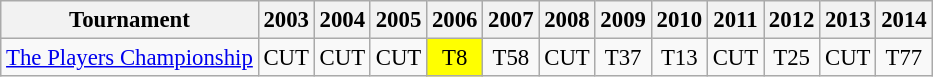<table class="wikitable" style="font-size:95%;text-align:center;">
<tr>
<th>Tournament</th>
<th>2003</th>
<th>2004</th>
<th>2005</th>
<th>2006</th>
<th>2007</th>
<th>2008</th>
<th>2009</th>
<th>2010</th>
<th>2011</th>
<th>2012</th>
<th>2013</th>
<th>2014</th>
</tr>
<tr>
<td align=left><a href='#'>The Players Championship</a></td>
<td>CUT</td>
<td>CUT</td>
<td>CUT</td>
<td style="background:yellow;">T8</td>
<td>T58</td>
<td>CUT</td>
<td>T37</td>
<td>T13</td>
<td>CUT</td>
<td>T25</td>
<td>CUT</td>
<td>T77</td>
</tr>
</table>
